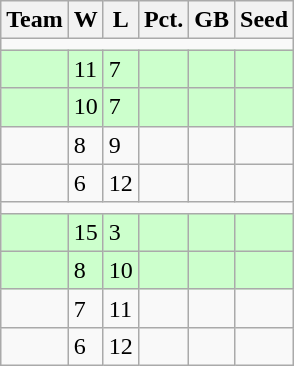<table class=wikitable>
<tr>
<th>Team</th>
<th>W</th>
<th>L</th>
<th>Pct.</th>
<th>GB</th>
<th>Seed</th>
</tr>
<tr>
<td colspan=6></td>
</tr>
<tr bgcolor=#ccffcc>
<td></td>
<td>11</td>
<td>7</td>
<td></td>
<td></td>
<td></td>
</tr>
<tr bgcolor=#ccffcc>
<td></td>
<td>10</td>
<td>7</td>
<td></td>
<td></td>
<td></td>
</tr>
<tr>
<td></td>
<td>8</td>
<td>9</td>
<td></td>
<td></td>
<td></td>
</tr>
<tr>
<td></td>
<td>6</td>
<td>12</td>
<td></td>
<td></td>
<td></td>
</tr>
<tr>
<td colspan=6></td>
</tr>
<tr bgcolor=#ccffcc>
<td></td>
<td>15</td>
<td>3</td>
<td></td>
<td></td>
<td></td>
</tr>
<tr bgcolor=#ccffcc>
<td></td>
<td>8</td>
<td>10</td>
<td></td>
<td></td>
<td></td>
</tr>
<tr>
<td></td>
<td>7</td>
<td>11</td>
<td></td>
<td></td>
<td></td>
</tr>
<tr>
<td></td>
<td>6</td>
<td>12</td>
<td></td>
<td></td>
<td></td>
</tr>
</table>
